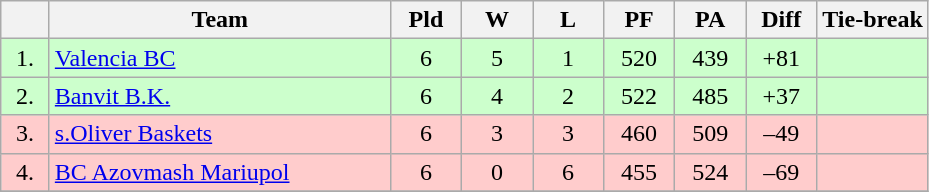<table class="wikitable" style="text-align:center">
<tr>
<th width=25></th>
<th width=220>Team</th>
<th width=40>Pld</th>
<th width=40>W</th>
<th width=40>L</th>
<th width=40>PF</th>
<th width=40>PA</th>
<th width=40>Diff</th>
<th>Tie-break</th>
</tr>
<tr style="background:#ccffcc;">
<td>1.</td>
<td align=left> <a href='#'>Valencia BC</a></td>
<td>6</td>
<td>5</td>
<td>1</td>
<td>520</td>
<td>439</td>
<td>+81</td>
<td></td>
</tr>
<tr style="background:#ccffcc;">
<td>2.</td>
<td align=left> <a href='#'>Banvit B.K.</a></td>
<td>6</td>
<td>4</td>
<td>2</td>
<td>522</td>
<td>485</td>
<td>+37</td>
<td></td>
</tr>
<tr style="background:#ffcccc;">
<td>3.</td>
<td align=left> <a href='#'>s.Oliver Baskets</a></td>
<td>6</td>
<td>3</td>
<td>3</td>
<td>460</td>
<td>509</td>
<td>–49</td>
<td></td>
</tr>
<tr style="background:#ffcccc;">
<td>4.</td>
<td align=left> <a href='#'>BC Azovmash Mariupol</a></td>
<td>6</td>
<td>0</td>
<td>6</td>
<td>455</td>
<td>524</td>
<td>–69</td>
<td></td>
</tr>
<tr>
</tr>
</table>
